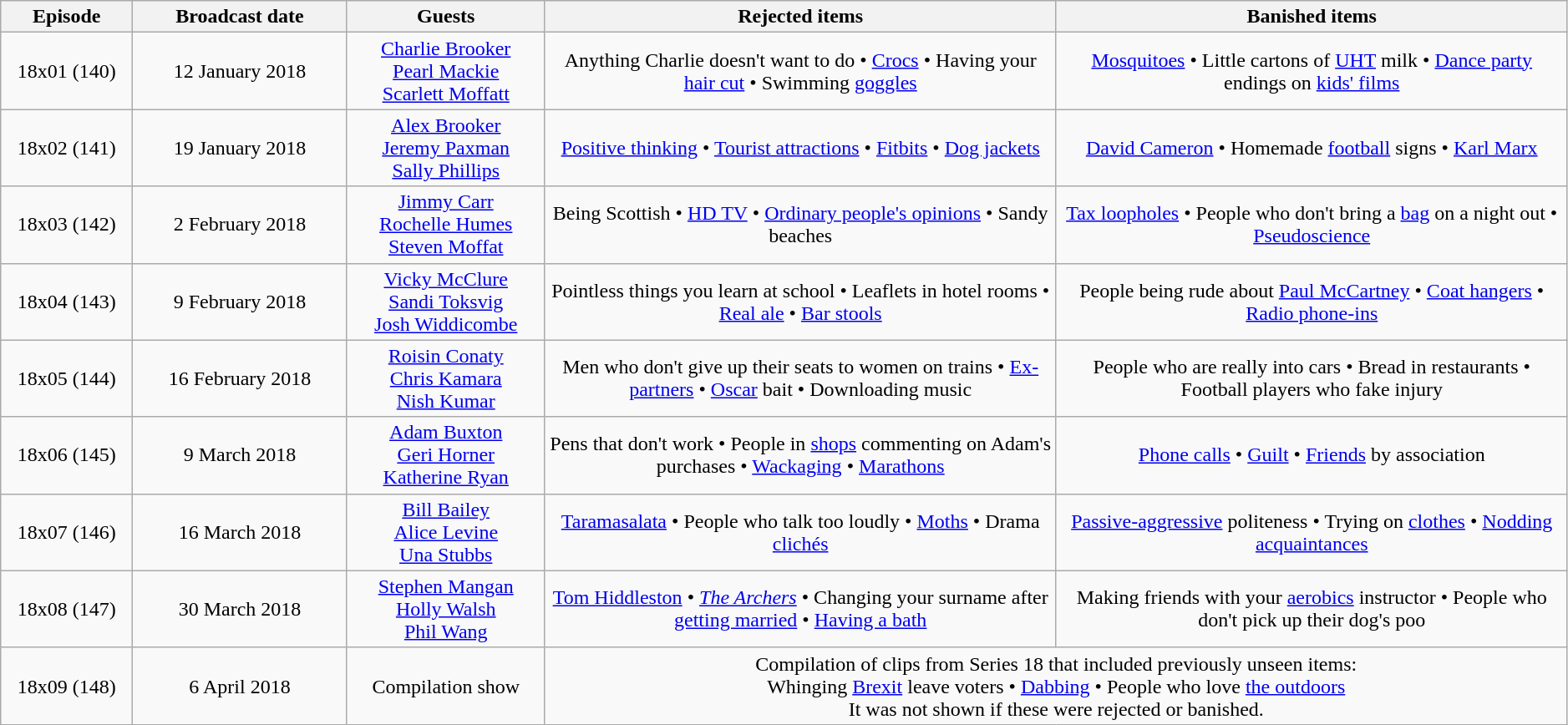<table class="wikitable"  style="width:99%; left:0 auto; text-align:center;">
<tr>
<th style="width:8%;">Episode</th>
<th style="width:13%;">Broadcast date</th>
<th style="width:12%;">Guests</th>
<th style="width:31%;">Rejected items</th>
<th style="width:31%;">Banished items</th>
</tr>
<tr>
<td>18x01 (140)</td>
<td>12 January 2018</td>
<td><a href='#'>Charlie Brooker</a><br><a href='#'>Pearl Mackie</a><br><a href='#'>Scarlett Moffatt</a></td>
<td>Anything Charlie doesn't want to do • <a href='#'>Crocs</a> • Having your <a href='#'>hair cut</a> • Swimming <a href='#'>goggles</a></td>
<td><a href='#'>Mosquitoes</a> • Little cartons of <a href='#'>UHT</a> milk • <a href='#'>Dance party</a> endings on <a href='#'>kids' films</a></td>
</tr>
<tr>
<td>18x02 (141)</td>
<td>19 January 2018</td>
<td><a href='#'>Alex Brooker</a><br><a href='#'>Jeremy&nbsp;Paxman</a><br><a href='#'>Sally Phillips</a></td>
<td><a href='#'>Positive thinking</a> • <a href='#'>Tourist attractions</a> • <a href='#'>Fitbits</a> • <a href='#'>Dog jackets</a></td>
<td><a href='#'>David Cameron</a> • Homemade <a href='#'>football</a> signs • <a href='#'>Karl Marx</a></td>
</tr>
<tr>
<td>18x03 (142)</td>
<td>2 February 2018</td>
<td><a href='#'>Jimmy Carr</a><br><a href='#'>Rochelle Humes</a><br><a href='#'>Steven Moffat</a></td>
<td>Being Scottish • <a href='#'>HD TV</a> • <a href='#'>Ordinary people's opinions</a> • Sandy beaches</td>
<td><a href='#'>Tax loopholes</a> • People who don't bring a <a href='#'>bag</a> on a night out • <a href='#'>Pseudoscience</a></td>
</tr>
<tr>
<td>18x04 (143)</td>
<td>9 February 2018</td>
<td><a href='#'>Vicky McClure</a><br><a href='#'>Sandi Toksvig</a><br><a href='#'>Josh&nbsp;Widdicombe</a></td>
<td>Pointless things you learn at school • Leaflets in hotel rooms • <a href='#'>Real ale</a> • <a href='#'>Bar stools</a></td>
<td>People being rude about <a href='#'>Paul McCartney</a> • <a href='#'>Coat hangers</a> • <a href='#'>Radio phone-ins</a></td>
</tr>
<tr>
<td>18x05 (144)</td>
<td>16 February 2018</td>
<td><a href='#'>Roisin Conaty</a><br><a href='#'>Chris Kamara</a><br><a href='#'>Nish Kumar</a></td>
<td>Men who don't give up their seats to women on trains • <a href='#'>Ex-partners</a> • <a href='#'>Oscar</a> bait • Downloading music</td>
<td>People who are really into cars • Bread in restaurants • Football players who fake injury</td>
</tr>
<tr>
<td>18x06 (145)</td>
<td>9 March 2018</td>
<td><a href='#'>Adam Buxton</a><br><a href='#'>Geri Horner</a><br><a href='#'>Katherine Ryan</a></td>
<td>Pens that don't work • People in <a href='#'>shops</a> commenting on Adam's purchases • <a href='#'>Wackaging</a> • <a href='#'>Marathons</a></td>
<td><a href='#'>Phone calls</a> • <a href='#'>Guilt</a> • <a href='#'>Friends</a> by association</td>
</tr>
<tr>
<td>18x07 (146)</td>
<td>16 March 2018</td>
<td><a href='#'>Bill Bailey</a><br><a href='#'>Alice Levine</a><br><a href='#'>Una Stubbs</a></td>
<td><a href='#'>Taramasalata</a> • People who talk too loudly • <a href='#'>Moths</a> • Drama <a href='#'>clichés</a></td>
<td><a href='#'>Passive-aggressive</a> politeness • Trying on <a href='#'>clothes</a> • <a href='#'>Nodding acquaintances</a></td>
</tr>
<tr>
<td>18x08 (147)</td>
<td>30 March 2018</td>
<td><a href='#'>Stephen&nbsp;Mangan</a><br><a href='#'>Holly Walsh</a><br><a href='#'>Phil Wang</a></td>
<td><a href='#'>Tom Hiddleston</a> • <em><a href='#'>The Archers</a></em> • Changing your surname after <a href='#'>getting married</a> • <a href='#'>Having a bath</a></td>
<td>Making friends with your <a href='#'>aerobics</a> instructor • People who don't pick up their dog's poo</td>
</tr>
<tr>
<td>18x09 (148)</td>
<td>6 April 2018</td>
<td>Compilation show</td>
<td colspan=2>Compilation of clips from Series 18 that included previously unseen items:<br>Whinging <a href='#'>Brexit</a> leave voters • <a href='#'>Dabbing</a> • People who love <a href='#'>the outdoors</a><br>It was not shown if these were rejected or banished.</td>
</tr>
</table>
